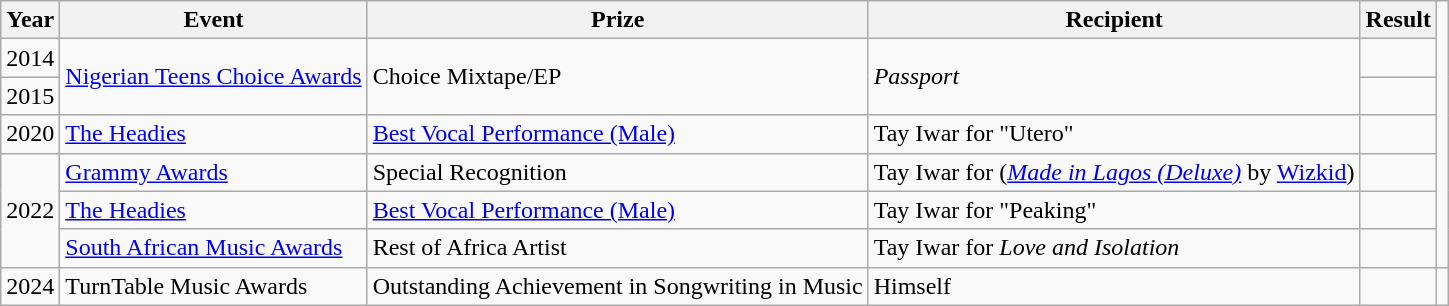<table class="wikitable">
<tr>
<th>Year</th>
<th>Event</th>
<th>Prize</th>
<th>Recipient</th>
<th>Result</th>
</tr>
<tr>
<td rowspan="">2014</td>
<td rowspan="2"><a href='#'>Nigerian Teens Choice Awards</a></td>
<td rowspan="2">Choice Mixtape/EP</td>
<td rowspan="2"><em>Passport</em></td>
<td></td>
</tr>
<tr>
<td>2015</td>
<td></td>
</tr>
<tr>
<td>2020</td>
<td><a href='#'>The Headies</a></td>
<td><a href='#'>Best Vocal Performance (Male)</a></td>
<td rowspan="">Tay Iwar for "Utero"</td>
<td></td>
</tr>
<tr>
<td rowspan="3">2022</td>
<td><a href='#'>Grammy Awards</a></td>
<td>Special Recognition</td>
<td>Tay Iwar for (<em><a href='#'>Made in Lagos (Deluxe)</a></em> by <a href='#'>Wizkid</a>)</td>
<td></td>
</tr>
<tr>
<td><a href='#'>The Headies</a></td>
<td><a href='#'>Best Vocal Performance (Male)</a></td>
<td rowspan="">Tay Iwar for "Peaking"</td>
<td></td>
</tr>
<tr>
<td><a href='#'>South African Music Awards</a></td>
<td>Rest of Africa Artist</td>
<td rowspan="">Tay Iwar for <em>Love and Isolation</em></td>
<td></td>
</tr>
<tr>
<td>2024</td>
<td>TurnTable Music Awards</td>
<td>Outstanding Achievement in Songwriting in Music</td>
<td>Himself</td>
<td></td>
<td></td>
</tr>
</table>
